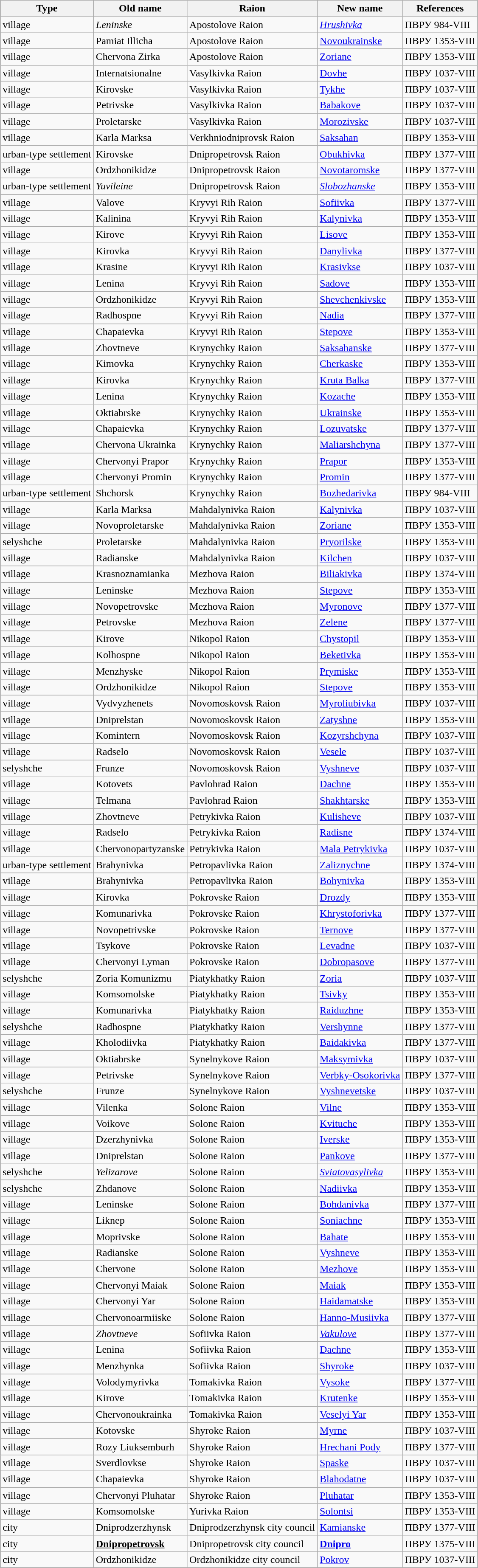<table class="wikitable sortable" style="margin:auto;">
<tr>
<th>Type</th>
<th>Old name</th>
<th>Raion</th>
<th>New name</th>
<th>References</th>
</tr>
<tr>
<td>village</td>
<td><em>Leninske</em></td>
<td>Apostolove Raion</td>
<td><em><a href='#'>Hrushivka</a></em></td>
<td>ПВРУ 984-VIII</td>
</tr>
<tr>
<td>village</td>
<td>Pamiat Illicha</td>
<td>Apostolove Raion</td>
<td><a href='#'>Novoukrainske</a></td>
<td>ПВРУ 1353-VIII</td>
</tr>
<tr>
<td>village</td>
<td>Chervona Zirka</td>
<td>Apostolove Raion</td>
<td><a href='#'>Zoriane</a></td>
<td>ПВРУ 1353-VIII</td>
</tr>
<tr>
<td>village</td>
<td>Internatsionalne</td>
<td>Vasylkivka Raion</td>
<td><a href='#'>Dovhe</a></td>
<td>ПВРУ 1037-VIII</td>
</tr>
<tr>
<td>village</td>
<td>Kirovske</td>
<td>Vasylkivka Raion</td>
<td><a href='#'>Tykhe</a></td>
<td>ПВРУ 1037-VIII</td>
</tr>
<tr>
<td>village</td>
<td>Petrivske</td>
<td>Vasylkivka Raion</td>
<td><a href='#'>Babakove</a></td>
<td>ПВРУ 1037-VIII</td>
</tr>
<tr>
<td>village</td>
<td>Proletarske</td>
<td>Vasylkivka Raion</td>
<td><a href='#'>Morozivske</a></td>
<td>ПВРУ 1037-VIII</td>
</tr>
<tr>
<td>village</td>
<td>Karla Marksa</td>
<td>Verkhniodniprovsk Raion</td>
<td><a href='#'>Saksahan</a></td>
<td>ПВРУ 1353-VIII</td>
</tr>
<tr>
<td>urban-type settlement</td>
<td>Kirovske</td>
<td>Dnipropetrovsk Raion</td>
<td><a href='#'>Obukhivka</a></td>
<td>ПВРУ 1377-VIII</td>
</tr>
<tr>
<td>village</td>
<td>Ordzhonikidze</td>
<td>Dnipropetrovsk Raion</td>
<td><a href='#'>Novotaromske</a></td>
<td>ПВРУ 1377-VIII</td>
</tr>
<tr>
<td>urban-type settlement</td>
<td><em>Yuvileine</em></td>
<td>Dnipropetrovsk Raion</td>
<td><em><a href='#'>Slobozhanske</a></em></td>
<td>ПВРУ 1353-VIII</td>
</tr>
<tr>
<td>village</td>
<td>Valove</td>
<td>Kryvyi Rih Raion</td>
<td><a href='#'>Sofiivka</a></td>
<td>ПВРУ 1377-VIII</td>
</tr>
<tr>
<td>village</td>
<td>Kalinina</td>
<td>Kryvyi Rih Raion</td>
<td><a href='#'>Kalynivka</a></td>
<td>ПВРУ 1353-VIII</td>
</tr>
<tr>
<td>village</td>
<td>Kirove</td>
<td>Kryvyi Rih Raion</td>
<td><a href='#'>Lisove</a></td>
<td>ПВРУ 1353-VIII</td>
</tr>
<tr>
<td>village</td>
<td>Kirovka</td>
<td>Kryvyi Rih Raion</td>
<td><a href='#'>Danylivka</a></td>
<td>ПВРУ 1377-VIII</td>
</tr>
<tr>
<td>village</td>
<td>Krasine</td>
<td>Kryvyi Rih Raion</td>
<td><a href='#'>Krasivkse</a></td>
<td>ПВРУ 1037-VIII</td>
</tr>
<tr>
<td>village</td>
<td>Lenina</td>
<td>Kryvyi Rih Raion</td>
<td><a href='#'>Sadove</a></td>
<td>ПВРУ 1353-VIII</td>
</tr>
<tr>
<td>village</td>
<td>Ordzhonikidze</td>
<td>Kryvyi Rih Raion</td>
<td><a href='#'>Shevchenkivske</a></td>
<td>ПВРУ 1353-VIII</td>
</tr>
<tr>
<td>village</td>
<td>Radhospne</td>
<td>Kryvyi Rih Raion</td>
<td><a href='#'>Nadia</a></td>
<td>ПВРУ 1377-VIII</td>
</tr>
<tr>
<td>village</td>
<td>Chapaievka</td>
<td>Kryvyi Rih Raion</td>
<td><a href='#'>Stepove</a></td>
<td>ПВРУ 1353-VIII</td>
</tr>
<tr>
<td>village</td>
<td>Zhovtneve</td>
<td>Krynychky Raion</td>
<td><a href='#'>Saksahanske</a></td>
<td>ПВРУ 1377-VIII</td>
</tr>
<tr>
<td>village</td>
<td>Kimovka</td>
<td>Krynychky Raion</td>
<td><a href='#'>Cherkaske</a></td>
<td>ПВРУ 1353-VIII</td>
</tr>
<tr>
<td>village</td>
<td>Kirovka</td>
<td>Krynychky Raion</td>
<td><a href='#'>Kruta Balka</a></td>
<td>ПВРУ 1377-VIII</td>
</tr>
<tr>
<td>village</td>
<td>Lenina</td>
<td>Krynychky Raion</td>
<td><a href='#'>Kozache</a></td>
<td>ПВРУ 1353-VIII</td>
</tr>
<tr>
<td>village</td>
<td>Oktiabrske</td>
<td>Krynychky Raion</td>
<td><a href='#'>Ukrainske</a></td>
<td>ПВРУ 1353-VIII</td>
</tr>
<tr>
<td>village</td>
<td>Chapaievka</td>
<td>Krynychky Raion</td>
<td><a href='#'>Lozuvatske</a></td>
<td>ПВРУ 1377-VIII</td>
</tr>
<tr>
<td>village</td>
<td>Chervona Ukrainka</td>
<td>Krynychky Raion</td>
<td><a href='#'>Maliarshchyna</a></td>
<td>ПВРУ 1377-VIII</td>
</tr>
<tr>
<td>village</td>
<td>Chervonyi Prapor</td>
<td>Krynychky Raion</td>
<td><a href='#'>Prapor</a></td>
<td>ПВРУ 1353-VIII</td>
</tr>
<tr>
<td>village</td>
<td>Chervonyi Promin</td>
<td>Krynychky Raion</td>
<td><a href='#'>Promin</a></td>
<td>ПВРУ 1377-VIII</td>
</tr>
<tr>
<td>urban-type settlement</td>
<td>Shchorsk</td>
<td>Krynychky Raion</td>
<td><a href='#'>Bozhedarivka</a></td>
<td>ПВРУ 984-VIII</td>
</tr>
<tr>
<td>village</td>
<td>Karla Marksa</td>
<td>Mahdalynivka Raion</td>
<td><a href='#'>Kalynivka</a></td>
<td>ПВРУ 1037-VIII</td>
</tr>
<tr>
<td>village</td>
<td>Novoproletarske</td>
<td>Mahdalynivka Raion</td>
<td><a href='#'>Zoriane</a></td>
<td>ПВРУ 1353-VIII</td>
</tr>
<tr>
<td>selyshche</td>
<td>Proletarske</td>
<td>Mahdalynivka Raion</td>
<td><a href='#'>Pryorilske</a></td>
<td>ПВРУ 1353-VIII</td>
</tr>
<tr>
<td>village</td>
<td>Radianske</td>
<td>Mahdalynivka Raion</td>
<td><a href='#'>Kilchen</a></td>
<td>ПВРУ 1037-VIII</td>
</tr>
<tr>
<td>village</td>
<td>Krasnoznamianka</td>
<td>Mezhova Raion</td>
<td><a href='#'>Biliakivka</a></td>
<td>ПВРУ 1374-VIII</td>
</tr>
<tr>
<td>village</td>
<td>Leninske</td>
<td>Mezhova Raion</td>
<td><a href='#'>Stepove</a></td>
<td>ПВРУ 1353-VIII</td>
</tr>
<tr>
<td>village</td>
<td>Novopetrovske</td>
<td>Mezhova Raion</td>
<td><a href='#'>Myronove</a></td>
<td>ПВРУ 1377-VIII</td>
</tr>
<tr>
<td>village</td>
<td>Petrovske</td>
<td>Mezhova Raion</td>
<td><a href='#'>Zelene</a></td>
<td>ПВРУ 1377-VIII</td>
</tr>
<tr>
<td>village</td>
<td>Kirove</td>
<td>Nikopol Raion</td>
<td><a href='#'>Chystopil</a></td>
<td>ПВРУ 1353-VIII</td>
</tr>
<tr>
<td>village</td>
<td>Kolhospne</td>
<td>Nikopol Raion</td>
<td><a href='#'>Beketivka</a></td>
<td>ПВРУ 1353-VIII</td>
</tr>
<tr>
<td>village</td>
<td>Menzhyske</td>
<td>Nikopol Raion</td>
<td><a href='#'>Prymiske</a></td>
<td>ПВРУ 1353-VIII</td>
</tr>
<tr>
<td>village</td>
<td>Ordzhonikidze</td>
<td>Nikopol Raion</td>
<td><a href='#'>Stepove</a></td>
<td>ПВРУ 1353-VIII</td>
</tr>
<tr>
<td>village</td>
<td>Vydvyzhenets</td>
<td>Novomoskovsk Raion</td>
<td><a href='#'>Myroliubivka</a></td>
<td>ПВРУ 1037-VIII</td>
</tr>
<tr>
<td>village</td>
<td>Dniprelstan</td>
<td>Novomoskovsk Raion</td>
<td><a href='#'>Zatyshne</a></td>
<td>ПВРУ 1353-VIII</td>
</tr>
<tr>
<td>village</td>
<td>Komintern</td>
<td>Novomoskovsk Raion</td>
<td><a href='#'>Kozyrshchyna</a></td>
<td>ПВРУ 1037-VIII</td>
</tr>
<tr>
<td>village</td>
<td>Radselo</td>
<td>Novomoskovsk Raion</td>
<td><a href='#'>Vesele</a></td>
<td>ПВРУ 1037-VIII</td>
</tr>
<tr>
<td>selyshche</td>
<td>Frunze</td>
<td>Novomoskovsk Raion</td>
<td><a href='#'>Vyshneve</a></td>
<td>ПВРУ 1037-VIII</td>
</tr>
<tr>
<td>village</td>
<td>Kotovets</td>
<td>Pavlohrad Raion</td>
<td><a href='#'>Dachne</a></td>
<td>ПВРУ 1353-VIII</td>
</tr>
<tr>
<td>village</td>
<td>Telmana</td>
<td>Pavlohrad Raion</td>
<td><a href='#'>Shakhtarske</a></td>
<td>ПВРУ 1353-VIII</td>
</tr>
<tr>
<td>village</td>
<td>Zhovtneve</td>
<td>Petrykivka Raion</td>
<td><a href='#'>Kulisheve</a></td>
<td>ПВРУ 1037-VIII</td>
</tr>
<tr>
<td>village</td>
<td>Radselo</td>
<td>Petrykivka Raion</td>
<td><a href='#'>Radisne</a></td>
<td>ПВРУ 1374-VIII</td>
</tr>
<tr>
<td>village</td>
<td>Chervonopartyzanske</td>
<td>Petrykivka Raion</td>
<td><a href='#'>Mala Petrykivka</a></td>
<td>ПВРУ 1037-VIII</td>
</tr>
<tr>
<td>urban-type settlement</td>
<td>Brahynivka</td>
<td>Petropavlivka Raion</td>
<td><a href='#'>Zaliznychne</a></td>
<td>ПВРУ 1374-VIII</td>
</tr>
<tr>
<td>village</td>
<td>Brahynivka</td>
<td>Petropavlivka Raion</td>
<td><a href='#'>Bohynivka</a></td>
<td>ПВРУ 1353-VIII</td>
</tr>
<tr>
<td>village</td>
<td>Kirovka</td>
<td>Pokrovske Raion</td>
<td><a href='#'>Drozdy</a></td>
<td>ПВРУ 1353-VIII</td>
</tr>
<tr>
<td>village</td>
<td>Komunarivka</td>
<td>Pokrovske Raion</td>
<td><a href='#'>Khrystoforivka</a></td>
<td>ПВРУ 1377-VIII</td>
</tr>
<tr>
<td>village</td>
<td>Novopetrivske</td>
<td>Pokrovske Raion</td>
<td><a href='#'>Ternove</a></td>
<td>ПВРУ 1377-VIII</td>
</tr>
<tr>
<td>village</td>
<td>Tsykove</td>
<td>Pokrovske Raion</td>
<td><a href='#'>Levadne</a></td>
<td>ПВРУ 1037-VIII</td>
</tr>
<tr>
<td>village</td>
<td>Chervonyi Lyman</td>
<td>Pokrovske Raion</td>
<td><a href='#'>Dobropasove</a></td>
<td>ПВРУ 1377-VIII</td>
</tr>
<tr>
<td>selyshche</td>
<td>Zoria Komunizmu</td>
<td>Piatykhatky Raion</td>
<td><a href='#'>Zoria</a></td>
<td>ПВРУ 1037-VIII</td>
</tr>
<tr>
<td>village</td>
<td>Komsomolske</td>
<td>Piatykhatky Raion</td>
<td><a href='#'>Tsivky</a></td>
<td>ПВРУ 1353-VIII</td>
</tr>
<tr>
<td>village</td>
<td>Komunarivka</td>
<td>Piatykhatky Raion</td>
<td><a href='#'>Raiduzhne</a></td>
<td>ПВРУ 1353-VIII</td>
</tr>
<tr>
<td>selyshche</td>
<td>Radhospne</td>
<td>Piatykhatky Raion</td>
<td><a href='#'>Vershynne</a></td>
<td>ПВРУ 1377-VIII</td>
</tr>
<tr>
<td>village</td>
<td>Kholodiivka</td>
<td>Piatykhatky Raion</td>
<td><a href='#'>Baidakivka</a></td>
<td>ПВРУ 1377-VIII</td>
</tr>
<tr>
<td>village</td>
<td>Oktiabrske</td>
<td>Synelnykove Raion</td>
<td><a href='#'>Maksymivka</a></td>
<td>ПВРУ 1037-VIII</td>
</tr>
<tr>
<td>village</td>
<td>Petrivske</td>
<td>Synelnykove Raion</td>
<td><a href='#'>Verbky-Osokorivka</a></td>
<td>ПВРУ 1377-VIII</td>
</tr>
<tr>
<td>selyshche</td>
<td>Frunze</td>
<td>Synelnykove Raion</td>
<td><a href='#'>Vyshnevetske</a></td>
<td>ПВРУ 1037-VIII</td>
</tr>
<tr>
<td>village</td>
<td>Vilenka</td>
<td>Solone Raion</td>
<td><a href='#'>Vilne</a></td>
<td>ПВРУ 1353-VIII</td>
</tr>
<tr>
<td>village</td>
<td>Voikove</td>
<td>Solone Raion</td>
<td><a href='#'>Kvituche</a></td>
<td>ПВРУ 1353-VIII</td>
</tr>
<tr>
<td>village</td>
<td>Dzerzhynivka</td>
<td>Solone Raion</td>
<td><a href='#'>Iverske</a></td>
<td>ПВРУ 1353-VIII</td>
</tr>
<tr>
<td>village</td>
<td>Dniprelstan</td>
<td>Solone Raion</td>
<td><a href='#'>Pankove</a></td>
<td>ПВРУ 1377-VIII</td>
</tr>
<tr>
<td>selyshche</td>
<td><em>Yelizarove</em></td>
<td>Solone Raion</td>
<td><em><a href='#'>Sviatovasylivka</a></em></td>
<td>ПВРУ 1353-VIII</td>
</tr>
<tr>
<td>selyshche</td>
<td>Zhdanove</td>
<td>Solone Raion</td>
<td><a href='#'>Nadiivka</a></td>
<td>ПВРУ 1353-VIII</td>
</tr>
<tr>
<td>village</td>
<td>Leninske</td>
<td>Solone Raion</td>
<td><a href='#'>Bohdanivka</a></td>
<td>ПВРУ 1377-VIII</td>
</tr>
<tr>
<td>village</td>
<td>Liknep</td>
<td>Solone Raion</td>
<td><a href='#'>Soniachne</a></td>
<td>ПВРУ 1353-VIII</td>
</tr>
<tr>
<td>village</td>
<td>Moprivske</td>
<td>Solone Raion</td>
<td><a href='#'>Bahate</a></td>
<td>ПВРУ 1353-VIII</td>
</tr>
<tr>
<td>village</td>
<td>Radianske</td>
<td>Solone Raion</td>
<td><a href='#'>Vyshneve</a></td>
<td>ПВРУ 1353-VIII</td>
</tr>
<tr>
<td>village</td>
<td>Chervone</td>
<td>Solone Raion</td>
<td><a href='#'>Mezhove</a></td>
<td>ПВРУ 1353-VIII</td>
</tr>
<tr>
<td>village</td>
<td>Chervonyi Maiak</td>
<td>Solone Raion</td>
<td><a href='#'>Maiak</a></td>
<td>ПВРУ 1353-VIII</td>
</tr>
<tr>
<td>village</td>
<td>Chervonyi Yar</td>
<td>Solone Raion</td>
<td><a href='#'>Haidamatske</a></td>
<td>ПВРУ 1353-VIII</td>
</tr>
<tr>
<td>village</td>
<td>Chervonoarmiiske</td>
<td>Solone Raion</td>
<td><a href='#'>Hanno-Musiivka</a></td>
<td>ПВРУ 1377-VIII</td>
</tr>
<tr>
<td>village</td>
<td><em>Zhovtneve</em></td>
<td>Sofiivka Raion</td>
<td><em><a href='#'>Vakulove</a></em></td>
<td>ПВРУ 1377-VIII</td>
</tr>
<tr>
<td>village</td>
<td>Lenina</td>
<td>Sofiivka Raion</td>
<td><a href='#'>Dachne</a></td>
<td>ПВРУ 1353-VIII</td>
</tr>
<tr>
<td>village</td>
<td>Menzhynka</td>
<td>Sofiivka Raion</td>
<td><a href='#'>Shyroke</a></td>
<td>ПВРУ 1037-VIII</td>
</tr>
<tr>
<td>village</td>
<td>Volodymyrivka</td>
<td>Tomakivka Raion</td>
<td><a href='#'>Vysoke</a></td>
<td>ПВРУ 1377-VIII</td>
</tr>
<tr>
<td>village</td>
<td>Kirove</td>
<td>Tomakivka Raion</td>
<td><a href='#'>Krutenke</a></td>
<td>ПВРУ 1353-VIII</td>
</tr>
<tr>
<td>village</td>
<td>Chervonoukrainka</td>
<td>Tomakivka Raion</td>
<td><a href='#'>Veselyi Yar</a></td>
<td>ПВРУ 1353-VIII</td>
</tr>
<tr>
<td>village</td>
<td>Kotovske</td>
<td>Shyroke Raion</td>
<td><a href='#'>Myrne</a></td>
<td>ПВРУ 1037-VIII</td>
</tr>
<tr>
<td>village</td>
<td>Rozy Liuksemburh</td>
<td>Shyroke Raion</td>
<td><a href='#'>Hrechani Pody</a></td>
<td>ПВРУ 1377-VIII</td>
</tr>
<tr>
<td>village</td>
<td>Sverdlovkse</td>
<td>Shyroke Raion</td>
<td><a href='#'>Spaske</a></td>
<td>ПВРУ 1037-VIII</td>
</tr>
<tr>
<td>village</td>
<td>Chapaievka</td>
<td>Shyroke Raion</td>
<td><a href='#'>Blahodatne</a></td>
<td>ПВРУ 1037-VIII</td>
</tr>
<tr>
<td>village</td>
<td>Chervonyi Pluhatar</td>
<td>Shyroke Raion</td>
<td><a href='#'>Pluhatar</a></td>
<td>ПВРУ 1353-VIII</td>
</tr>
<tr>
<td>village</td>
<td>Komsomolske</td>
<td>Yurivka Raion</td>
<td><a href='#'>Solontsi</a></td>
<td>ПВРУ 1353-VIII</td>
</tr>
<tr>
<td>city</td>
<td>Dniprodzerzhynsk</td>
<td>Dniprodzerzhynsk city council</td>
<td><a href='#'>Kamianske</a></td>
<td>ПВРУ 1377-VIII</td>
</tr>
<tr>
<td>city</td>
<td><u><strong>Dnipropetrovsk</strong></u></td>
<td>Dnipropetrovsk city council</td>
<td><u><strong><a href='#'>Dnipro</a></strong></u></td>
<td>ПВРУ 1375-VIII</td>
</tr>
<tr>
<td>city</td>
<td>Ordzhonikidze</td>
<td>Ordzhonikidze city council</td>
<td><a href='#'>Pokrov</a></td>
<td>ПВРУ 1037-VIII</td>
</tr>
<tr>
</tr>
</table>
